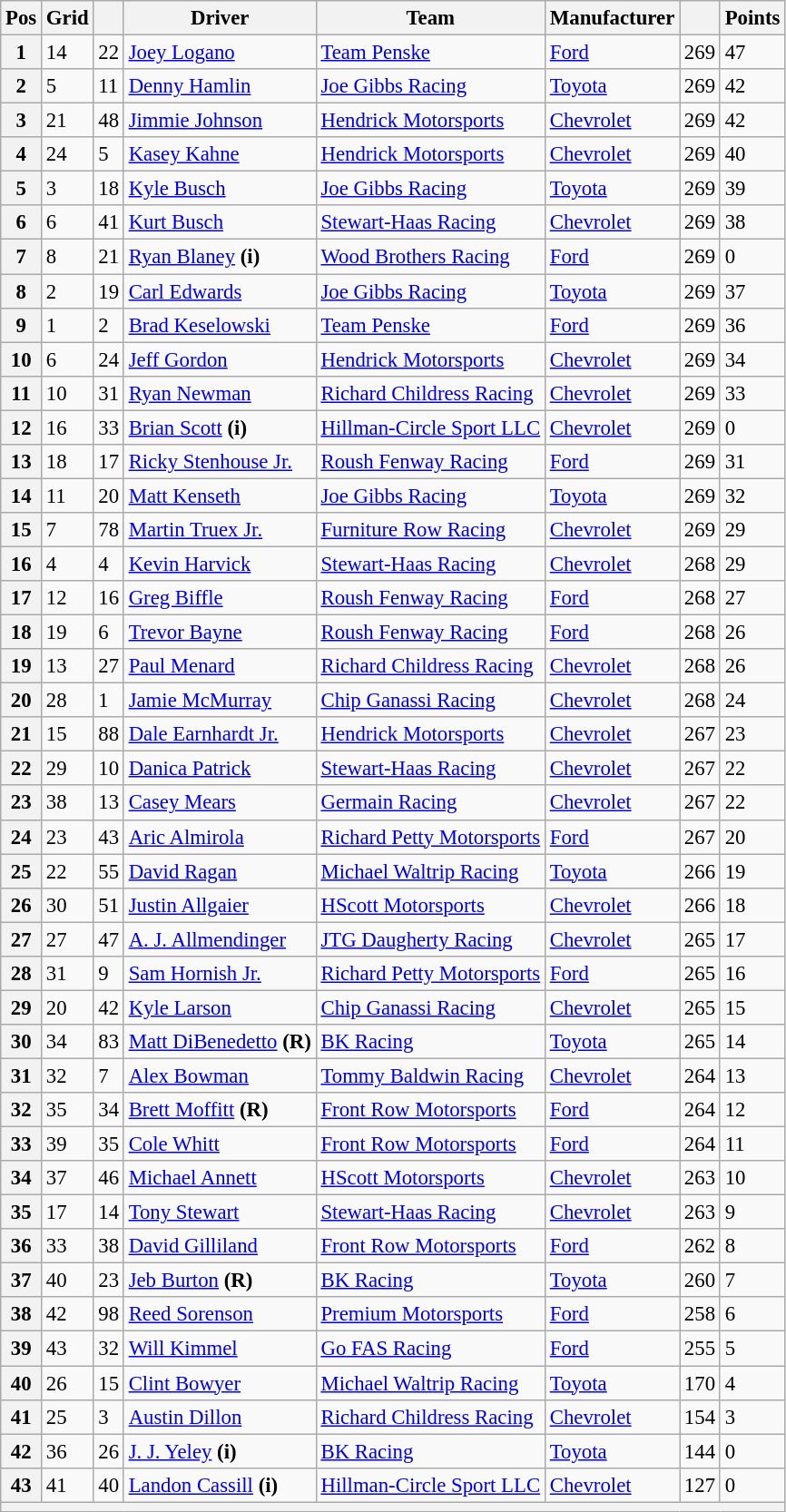<table class="wikitable" style="font-size:95%">
<tr>
<th>Pos</th>
<th>Grid</th>
<th></th>
<th>Driver</th>
<th>Team</th>
<th>Manufacturer</th>
<th></th>
<th>Points</th>
</tr>
<tr>
<th>1</th>
<td>14</td>
<td>22</td>
<td><a href='#'>Joey Logano</a></td>
<td><a href='#'>Team Penske</a></td>
<td><a href='#'>Ford</a></td>
<td>269</td>
<td>47</td>
</tr>
<tr>
<th>2</th>
<td>5</td>
<td>11</td>
<td><a href='#'>Denny Hamlin</a></td>
<td><a href='#'>Joe Gibbs Racing</a></td>
<td><a href='#'>Toyota</a></td>
<td>269</td>
<td>42</td>
</tr>
<tr>
<th>3</th>
<td>21</td>
<td>48</td>
<td><a href='#'>Jimmie Johnson</a></td>
<td><a href='#'>Hendrick Motorsports</a></td>
<td><a href='#'>Chevrolet</a></td>
<td>269</td>
<td>42</td>
</tr>
<tr>
<th>4</th>
<td>24</td>
<td>5</td>
<td><a href='#'>Kasey Kahne</a></td>
<td><a href='#'>Hendrick Motorsports</a></td>
<td><a href='#'>Chevrolet</a></td>
<td>269</td>
<td>40</td>
</tr>
<tr>
<th>5</th>
<td>3</td>
<td>18</td>
<td><a href='#'>Kyle Busch</a></td>
<td><a href='#'>Joe Gibbs Racing</a></td>
<td><a href='#'>Toyota</a></td>
<td>269</td>
<td>39</td>
</tr>
<tr>
<th>6</th>
<td>6</td>
<td>41</td>
<td><a href='#'>Kurt Busch</a></td>
<td><a href='#'>Stewart-Haas Racing</a></td>
<td><a href='#'>Chevrolet</a></td>
<td>269</td>
<td>38</td>
</tr>
<tr>
<th>7</th>
<td>8</td>
<td>21</td>
<td><a href='#'>Ryan Blaney</a> <strong>(i)</strong></td>
<td><a href='#'>Wood Brothers Racing</a></td>
<td><a href='#'>Ford</a></td>
<td>269</td>
<td>0</td>
</tr>
<tr>
<th>8</th>
<td>2</td>
<td>19</td>
<td><a href='#'>Carl Edwards</a></td>
<td><a href='#'>Joe Gibbs Racing</a></td>
<td><a href='#'>Toyota</a></td>
<td>269</td>
<td>37</td>
</tr>
<tr>
<th>9</th>
<td>1</td>
<td>2</td>
<td><a href='#'>Brad Keselowski</a></td>
<td><a href='#'>Team Penske</a></td>
<td><a href='#'>Ford</a></td>
<td>269</td>
<td>36</td>
</tr>
<tr>
<th>10</th>
<td>6</td>
<td>24</td>
<td><a href='#'>Jeff Gordon</a></td>
<td><a href='#'>Hendrick Motorsports</a></td>
<td><a href='#'>Chevrolet</a></td>
<td>269</td>
<td>34</td>
</tr>
<tr>
<th>11</th>
<td>10</td>
<td>31</td>
<td><a href='#'>Ryan Newman</a></td>
<td><a href='#'>Richard Childress Racing</a></td>
<td><a href='#'>Chevrolet</a></td>
<td>269</td>
<td>33</td>
</tr>
<tr>
<th>12</th>
<td>16</td>
<td>33</td>
<td><a href='#'>Brian Scott</a> <strong>(i)</strong></td>
<td><a href='#'>Hillman-Circle Sport LLC</a></td>
<td><a href='#'>Chevrolet</a></td>
<td>269</td>
<td>0</td>
</tr>
<tr>
<th>13</th>
<td>18</td>
<td>17</td>
<td><a href='#'>Ricky Stenhouse Jr.</a></td>
<td><a href='#'>Roush Fenway Racing</a></td>
<td><a href='#'>Ford</a></td>
<td>269</td>
<td>31</td>
</tr>
<tr>
<th>14</th>
<td>11</td>
<td>20</td>
<td><a href='#'>Matt Kenseth</a></td>
<td><a href='#'>Joe Gibbs Racing</a></td>
<td><a href='#'>Toyota</a></td>
<td>269</td>
<td>32</td>
</tr>
<tr>
<th>15</th>
<td>7</td>
<td>78</td>
<td><a href='#'>Martin Truex Jr.</a></td>
<td><a href='#'>Furniture Row Racing</a></td>
<td><a href='#'>Chevrolet</a></td>
<td>269</td>
<td>29</td>
</tr>
<tr>
<th>16</th>
<td>4</td>
<td>4</td>
<td><a href='#'>Kevin Harvick</a></td>
<td><a href='#'>Stewart-Haas Racing</a></td>
<td><a href='#'>Chevrolet</a></td>
<td>268</td>
<td>29</td>
</tr>
<tr>
<th>17</th>
<td>12</td>
<td>16</td>
<td><a href='#'>Greg Biffle</a></td>
<td><a href='#'>Roush Fenway Racing</a></td>
<td><a href='#'>Ford</a></td>
<td>268</td>
<td>27</td>
</tr>
<tr>
<th>18</th>
<td>19</td>
<td>6</td>
<td><a href='#'>Trevor Bayne</a></td>
<td><a href='#'>Roush Fenway Racing</a></td>
<td><a href='#'>Ford</a></td>
<td>268</td>
<td>26</td>
</tr>
<tr>
<th>19</th>
<td>13</td>
<td>27</td>
<td><a href='#'>Paul Menard</a></td>
<td><a href='#'>Richard Childress Racing</a></td>
<td><a href='#'>Chevrolet</a></td>
<td>268</td>
<td>26</td>
</tr>
<tr>
<th>20</th>
<td>28</td>
<td>1</td>
<td><a href='#'>Jamie McMurray</a></td>
<td><a href='#'>Chip Ganassi Racing</a></td>
<td><a href='#'>Chevrolet</a></td>
<td>268</td>
<td>24</td>
</tr>
<tr>
<th>21</th>
<td>15</td>
<td>88</td>
<td><a href='#'>Dale Earnhardt Jr.</a></td>
<td><a href='#'>Hendrick Motorsports</a></td>
<td><a href='#'>Chevrolet</a></td>
<td>267</td>
<td>23</td>
</tr>
<tr>
<th>22</th>
<td>29</td>
<td>10</td>
<td><a href='#'>Danica Patrick</a></td>
<td><a href='#'>Stewart-Haas Racing</a></td>
<td><a href='#'>Chevrolet</a></td>
<td>267</td>
<td>22</td>
</tr>
<tr>
<th>23</th>
<td>38</td>
<td>13</td>
<td><a href='#'>Casey Mears</a></td>
<td><a href='#'>Germain Racing</a></td>
<td><a href='#'>Chevrolet</a></td>
<td>267</td>
<td>22</td>
</tr>
<tr>
<th>24</th>
<td>23</td>
<td>43</td>
<td><a href='#'>Aric Almirola</a></td>
<td><a href='#'>Richard Petty Motorsports</a></td>
<td><a href='#'>Ford</a></td>
<td>267</td>
<td>20</td>
</tr>
<tr>
<th>25</th>
<td>22</td>
<td>55</td>
<td><a href='#'>David Ragan</a></td>
<td><a href='#'>Michael Waltrip Racing</a></td>
<td><a href='#'>Toyota</a></td>
<td>266</td>
<td>19</td>
</tr>
<tr>
<th>26</th>
<td>30</td>
<td>51</td>
<td><a href='#'>Justin Allgaier</a></td>
<td><a href='#'>HScott Motorsports</a></td>
<td><a href='#'>Chevrolet</a></td>
<td>266</td>
<td>18</td>
</tr>
<tr>
<th>27</th>
<td>27</td>
<td>47</td>
<td><a href='#'>A. J. Allmendinger</a></td>
<td><a href='#'>JTG Daugherty Racing</a></td>
<td><a href='#'>Chevrolet</a></td>
<td>265</td>
<td>17</td>
</tr>
<tr>
<th>28</th>
<td>31</td>
<td>9</td>
<td><a href='#'>Sam Hornish Jr.</a></td>
<td><a href='#'>Richard Petty Motorsports</a></td>
<td><a href='#'>Ford</a></td>
<td>265</td>
<td>16</td>
</tr>
<tr>
<th>29</th>
<td>20</td>
<td>42</td>
<td><a href='#'>Kyle Larson</a></td>
<td><a href='#'>Chip Ganassi Racing</a></td>
<td><a href='#'>Chevrolet</a></td>
<td>265</td>
<td>15</td>
</tr>
<tr>
<th>30</th>
<td>34</td>
<td>83</td>
<td><a href='#'>Matt DiBenedetto</a> <strong>(R)</strong></td>
<td><a href='#'>BK Racing</a></td>
<td><a href='#'>Toyota</a></td>
<td>265</td>
<td>14</td>
</tr>
<tr>
<th>31</th>
<td>32</td>
<td>7</td>
<td><a href='#'>Alex Bowman</a></td>
<td><a href='#'>Tommy Baldwin Racing</a></td>
<td><a href='#'>Chevrolet</a></td>
<td>264</td>
<td>13</td>
</tr>
<tr>
<th>32</th>
<td>35</td>
<td>34</td>
<td><a href='#'>Brett Moffitt</a> <strong>(R)</strong></td>
<td><a href='#'>Front Row Motorsports</a></td>
<td><a href='#'>Ford</a></td>
<td>264</td>
<td>12</td>
</tr>
<tr>
<th>33</th>
<td>39</td>
<td>35</td>
<td><a href='#'>Cole Whitt</a></td>
<td><a href='#'>Front Row Motorsports</a></td>
<td><a href='#'>Ford</a></td>
<td>264</td>
<td>11</td>
</tr>
<tr>
<th>34</th>
<td>37</td>
<td>46</td>
<td><a href='#'>Michael Annett</a></td>
<td><a href='#'>HScott Motorsports</a></td>
<td><a href='#'>Chevrolet</a></td>
<td>263</td>
<td>10</td>
</tr>
<tr>
<th>35</th>
<td>17</td>
<td>14</td>
<td><a href='#'>Tony Stewart</a></td>
<td><a href='#'>Stewart-Haas Racing</a></td>
<td><a href='#'>Chevrolet</a></td>
<td>263</td>
<td>9</td>
</tr>
<tr>
<th>36</th>
<td>33</td>
<td>38</td>
<td><a href='#'>David Gilliland</a></td>
<td><a href='#'>Front Row Motorsports</a></td>
<td><a href='#'>Ford</a></td>
<td>262</td>
<td>8</td>
</tr>
<tr>
<th>37</th>
<td>40</td>
<td>23</td>
<td><a href='#'>Jeb Burton</a> <strong>(R)</strong></td>
<td><a href='#'>BK Racing</a></td>
<td><a href='#'>Toyota</a></td>
<td>260</td>
<td>7</td>
</tr>
<tr>
<th>38</th>
<td>42</td>
<td>98</td>
<td><a href='#'>Reed Sorenson</a></td>
<td><a href='#'>Premium Motorsports</a></td>
<td><a href='#'>Ford</a></td>
<td>258</td>
<td>6</td>
</tr>
<tr>
<th>39</th>
<td>43</td>
<td>32</td>
<td><a href='#'>Will Kimmel</a></td>
<td><a href='#'>Go FAS Racing</a></td>
<td><a href='#'>Ford</a></td>
<td>255</td>
<td>5</td>
</tr>
<tr>
<th>40</th>
<td>26</td>
<td>15</td>
<td><a href='#'>Clint Bowyer</a></td>
<td><a href='#'>Michael Waltrip Racing</a></td>
<td><a href='#'>Toyota</a></td>
<td>170</td>
<td>4</td>
</tr>
<tr>
<th>41</th>
<td>25</td>
<td>3</td>
<td><a href='#'>Austin Dillon</a></td>
<td><a href='#'>Richard Childress Racing</a></td>
<td><a href='#'>Chevrolet</a></td>
<td>154</td>
<td>3</td>
</tr>
<tr>
<th>42</th>
<td>36</td>
<td>26</td>
<td><a href='#'>J. J. Yeley</a> <strong>(i)</strong></td>
<td><a href='#'>BK Racing</a></td>
<td><a href='#'>Toyota</a></td>
<td>144</td>
<td>0</td>
</tr>
<tr>
<th>43</th>
<td>41</td>
<td>40</td>
<td><a href='#'>Landon Cassill</a> <strong>(i)</strong></td>
<td><a href='#'>Hillman-Circle Sport LLC</a></td>
<td><a href='#'>Chevrolet</a></td>
<td>127</td>
<td>0</td>
</tr>
<tr>
<th colspan="8"></th>
</tr>
</table>
